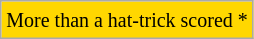<table class="wikitable">
<tr>
<td bgcolor="gold"><small>More than a hat-trick scored  *</small></td>
</tr>
</table>
